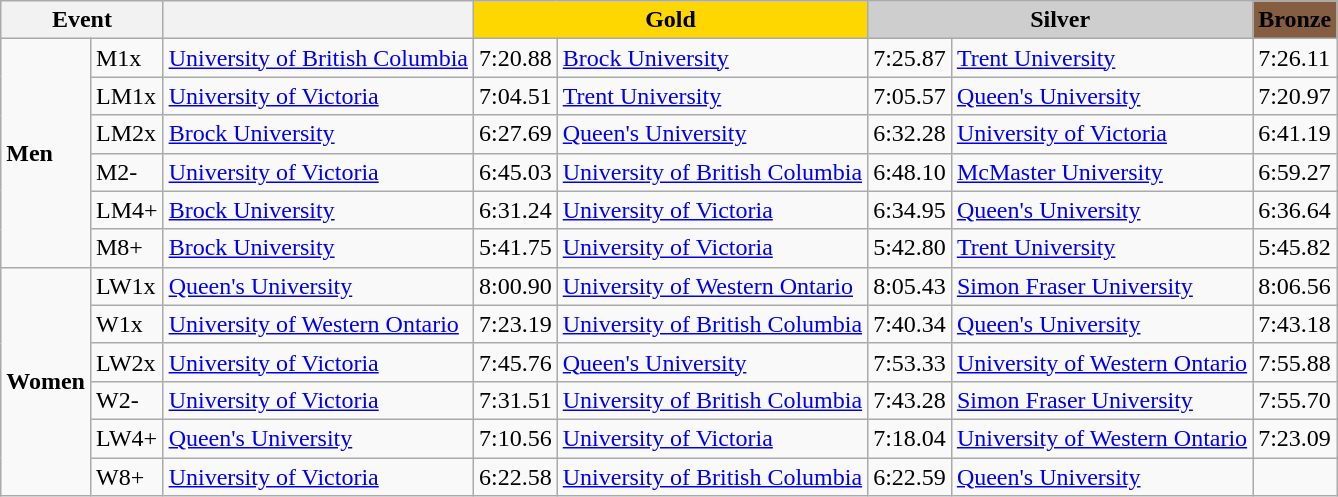<table class="wikitable mw-collapsible mw-collapsed">
<tr>
<th colspan="2">Event</th>
<th></th>
<th colspan="2" style="background:#FFD700;">Gold</th>
<th colspan="2" style="background:#CECECE;">Silver</th>
<th colspan="2" style="background:#855E42;">Bronze</th>
</tr>
<tr>
<td rowspan="6"><strong>Men</strong></td>
<td>M1x</td>
<td><a href='#'>University of British Columbia</a></td>
<td>7:20.88</td>
<td><a href='#'>Brock University</a></td>
<td>7:25.87</td>
<td><a href='#'>Trent University</a></td>
<td>7:26.11</td>
</tr>
<tr>
<td>LM1x</td>
<td><a href='#'>University of Victoria</a></td>
<td>7:04.51</td>
<td><a href='#'>Trent University</a></td>
<td>7:05.57</td>
<td><a href='#'>Queen's University</a></td>
<td>7:20.97</td>
</tr>
<tr>
<td>LM2x</td>
<td><a href='#'>Brock University</a></td>
<td>6:27.69</td>
<td><a href='#'>Queen's University</a></td>
<td>6:32.28</td>
<td><a href='#'>University of Victoria</a></td>
<td>6:41.19</td>
</tr>
<tr>
<td>M2-</td>
<td><a href='#'>University of Victoria</a></td>
<td>6:45.03</td>
<td><a href='#'>University of British Columbia</a></td>
<td>6:48.10</td>
<td><a href='#'>McMaster University</a></td>
<td>6:59.27</td>
</tr>
<tr>
<td>LM4+</td>
<td><a href='#'>Brock University</a></td>
<td>6:31.24</td>
<td><a href='#'>University of Victoria</a></td>
<td>6:34.95</td>
<td><a href='#'>Queen's University</a></td>
<td>6:36.64</td>
</tr>
<tr>
<td>M8+</td>
<td><a href='#'>Brock University</a></td>
<td>5:41.75</td>
<td><a href='#'>University of Victoria</a></td>
<td>5:42.80</td>
<td><a href='#'>Trent University</a></td>
<td>5:45.82</td>
</tr>
<tr>
<td rowspan="6"><strong>Women</strong></td>
<td>LW1x</td>
<td><a href='#'>Queen's University</a></td>
<td>8:00.90</td>
<td><a href='#'>University of Western Ontario</a></td>
<td>8:05.43</td>
<td><a href='#'>Simon Fraser University</a></td>
<td>8:06.56</td>
</tr>
<tr>
<td>W1x</td>
<td><a href='#'>University of Western Ontario</a></td>
<td>7:23.19</td>
<td><a href='#'>University of British Columbia</a></td>
<td>7:40.34</td>
<td><a href='#'>Queen's University</a></td>
<td>7:43.18</td>
</tr>
<tr>
<td>LW2x</td>
<td><a href='#'>University of Victoria</a></td>
<td>7:45.76</td>
<td><a href='#'>Queen's University</a></td>
<td>7:53.33</td>
<td><a href='#'>University of Western Ontario</a></td>
<td>7:55.88</td>
</tr>
<tr>
<td>W2-</td>
<td><a href='#'>University of Victoria</a></td>
<td>7:31.51</td>
<td><a href='#'>University of British Columbia</a></td>
<td>7:43.28</td>
<td><a href='#'>Simon Fraser University</a></td>
<td>7:55.70</td>
</tr>
<tr>
<td>LW4+</td>
<td><a href='#'>Queen's University</a></td>
<td>7:10.56</td>
<td><a href='#'>University of Victoria</a></td>
<td>7:18.04</td>
<td><a href='#'>University of Western Ontario</a></td>
<td>7:23.09</td>
</tr>
<tr>
<td>W8+</td>
<td><a href='#'>University of Victoria</a></td>
<td>6:22.58</td>
<td><a href='#'>University of British Columbia</a></td>
<td>6:22.59</td>
<td><a href='#'>Queen's University</a></td>
<td></td>
</tr>
</table>
